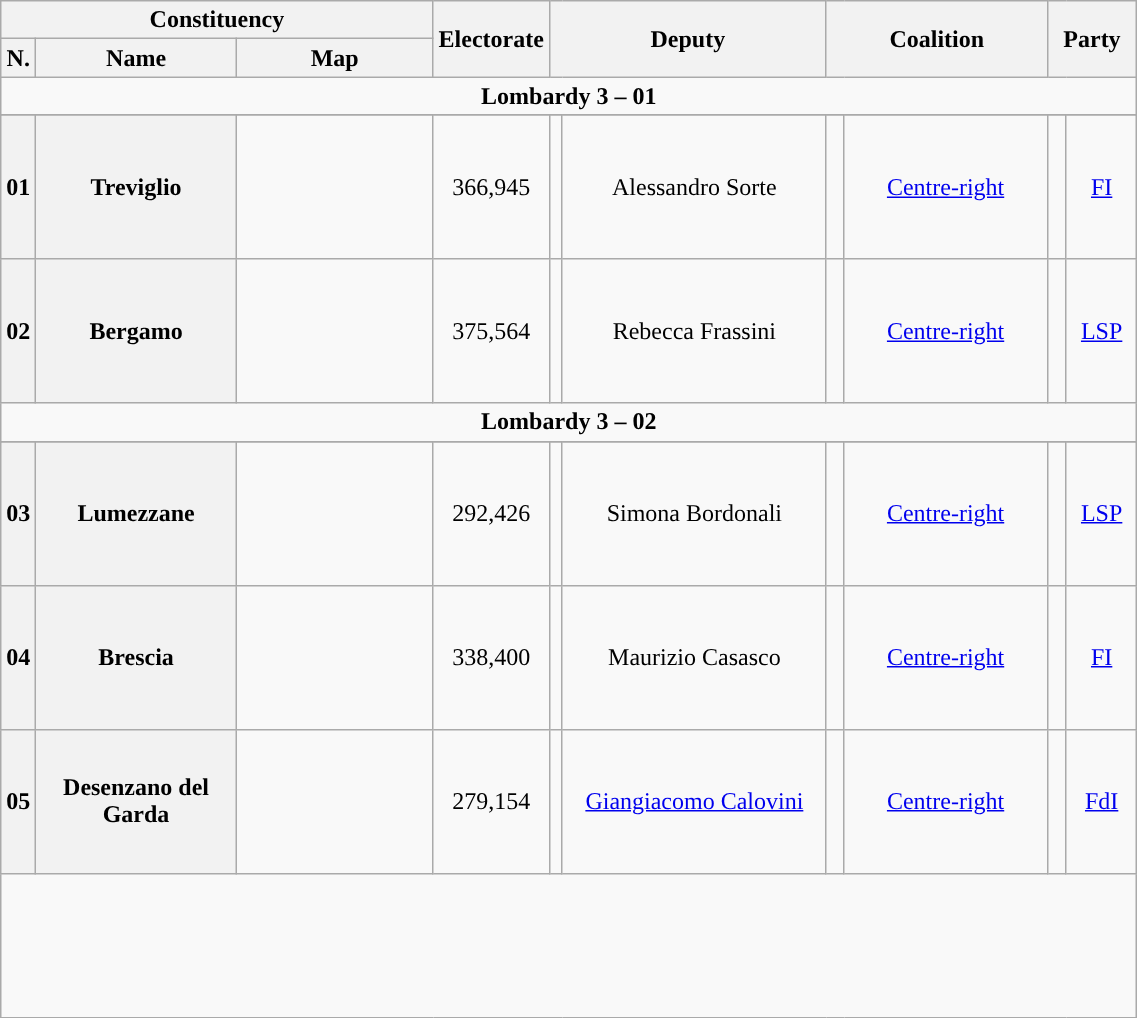<table class="wikitable" style="text-align:center; style="width=60%">
<tr>
<th width=25% colspan="3">Constituency</th>
<th width=10% rowspan="2">Electorate</th>
<th width=25% colspan="2" rowspan="2">Deputy</th>
<th width=20% colspan="2" rowspan="2">Coalition</th>
<th width=10% colspan="2" rowspan="2">Party</th>
</tr>
<tr>
<th width=1%>N.</th>
<th width=18%>Name</th>
<th width=18%>Map</th>
</tr>
<tr>
<td colspan=10 align=center><strong>Lombardy 3 – 01</strong></td>
</tr>
<tr>
</tr>
<tr style="height:6em;">
<th>01</th>
<th>Treviglio</th>
<td></td>
<td>366,945</td>
<td></td>
<td>Alessandro Sorte</td>
<td style="background:"></td>
<td><a href='#'>Centre-right</a></td>
<td style="background:"></td>
<td><a href='#'>FI</a></td>
</tr>
<tr style="height:6em;">
<th>02</th>
<th>Bergamo</th>
<td></td>
<td>375,564</td>
<td></td>
<td>Rebecca Frassini</td>
<td style="background:"></td>
<td><a href='#'>Centre-right</a></td>
<td style="background:"></td>
<td><a href='#'>LSP</a></td>
</tr>
<tr>
<td colspan=10 align=center><strong>Lombardy 3 – 02</strong></td>
</tr>
<tr>
</tr>
<tr style="height:6em;">
<th>03</th>
<th>Lumezzane</th>
<td></td>
<td>292,426</td>
<td></td>
<td>Simona Bordonali</td>
<td style="background:"></td>
<td><a href='#'>Centre-right</a></td>
<td style="background:"></td>
<td><a href='#'>LSP</a></td>
</tr>
<tr style="height:6em;">
<th>04</th>
<th>Brescia</th>
<td></td>
<td>338,400</td>
<td></td>
<td>Maurizio Casasco</td>
<td style="background:"></td>
<td><a href='#'>Centre-right</a></td>
<td style="background:"></td>
<td><a href='#'>FI</a></td>
</tr>
<tr style="height:6em;">
<th>05</th>
<th>Desenzano del Garda</th>
<td></td>
<td>279,154</td>
<td></td>
<td><a href='#'>Giangiacomo Calovini</a></td>
<td style="background:"></td>
<td><a href='#'>Centre-right</a></td>
<td style="background:"></td>
<td><a href='#'>FdI</a></td>
</tr>
<tr style="height:6em;">
</tr>
</table>
